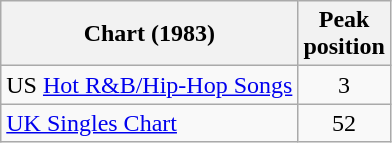<table class="wikitable sortable">
<tr>
<th>Chart (1983)</th>
<th>Peak<br>position</th>
</tr>
<tr>
<td>US <a href='#'>Hot R&B/Hip-Hop Songs</a></td>
<td align="center">3</td>
</tr>
<tr>
<td><a href='#'>UK Singles Chart</a></td>
<td align="center">52</td>
</tr>
</table>
